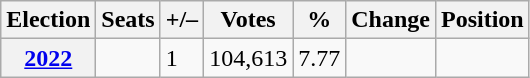<table class="wikitable sortable">
<tr>
<th>Election</th>
<th>Seats</th>
<th>+/–</th>
<th>Votes</th>
<th>%</th>
<th>Change</th>
<th>Position</th>
</tr>
<tr>
<th><a href='#'>2022</a></th>
<td></td>
<td> 1</td>
<td>104,613</td>
<td>7.77</td>
<td></td>
<td></td>
</tr>
</table>
